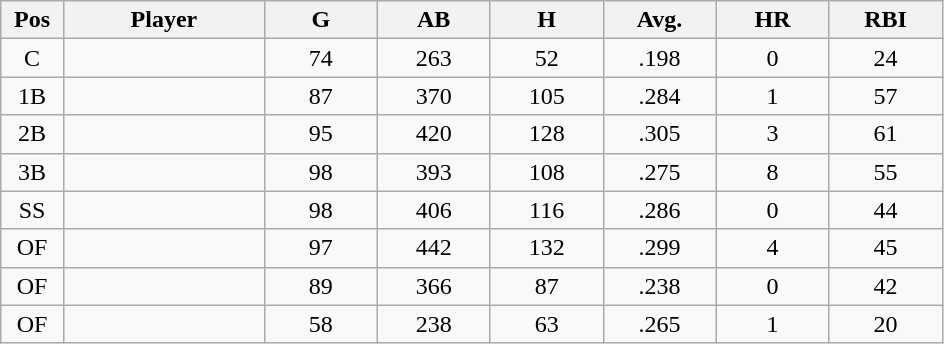<table class="wikitable sortable">
<tr>
<th bgcolor="#DDDDFF" width="5%">Pos</th>
<th bgcolor="#DDDDFF" width="16%">Player</th>
<th bgcolor="#DDDDFF" width="9%">G</th>
<th bgcolor="#DDDDFF" width="9%">AB</th>
<th bgcolor="#DDDDFF" width="9%">H</th>
<th bgcolor="#DDDDFF" width="9%">Avg.</th>
<th bgcolor="#DDDDFF" width="9%">HR</th>
<th bgcolor="#DDDDFF" width="9%">RBI</th>
</tr>
<tr align="center">
<td>C</td>
<td></td>
<td>74</td>
<td>263</td>
<td>52</td>
<td>.198</td>
<td>0</td>
<td>24</td>
</tr>
<tr align="center">
<td>1B</td>
<td></td>
<td>87</td>
<td>370</td>
<td>105</td>
<td>.284</td>
<td>1</td>
<td>57</td>
</tr>
<tr align="center">
<td>2B</td>
<td></td>
<td>95</td>
<td>420</td>
<td>128</td>
<td>.305</td>
<td>3</td>
<td>61</td>
</tr>
<tr align="center">
<td>3B</td>
<td></td>
<td>98</td>
<td>393</td>
<td>108</td>
<td>.275</td>
<td>8</td>
<td>55</td>
</tr>
<tr align="center">
<td>SS</td>
<td></td>
<td>98</td>
<td>406</td>
<td>116</td>
<td>.286</td>
<td>0</td>
<td>44</td>
</tr>
<tr align="center">
<td>OF</td>
<td></td>
<td>97</td>
<td>442</td>
<td>132</td>
<td>.299</td>
<td>4</td>
<td>45</td>
</tr>
<tr align="center">
<td>OF</td>
<td></td>
<td>89</td>
<td>366</td>
<td>87</td>
<td>.238</td>
<td>0</td>
<td>42</td>
</tr>
<tr align="center">
<td>OF</td>
<td></td>
<td>58</td>
<td>238</td>
<td>63</td>
<td>.265</td>
<td>1</td>
<td>20</td>
</tr>
</table>
